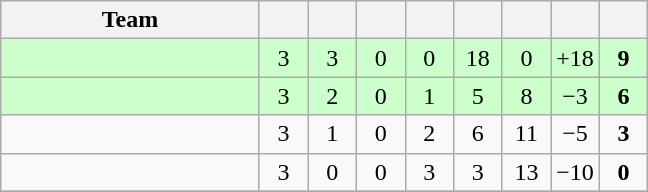<table class="wikitable" style="text-align: center;">
<tr>
<th width="165">Team</th>
<th width="25"></th>
<th width="25"></th>
<th width="25"></th>
<th width="25"></th>
<th width="25"></th>
<th width="25"></th>
<th width="25"></th>
<th width="25"></th>
</tr>
<tr style="background:#cfc;">
<td align=left></td>
<td>3</td>
<td>3</td>
<td>0</td>
<td>0</td>
<td>18</td>
<td>0</td>
<td>+18</td>
<td><strong>9</strong></td>
</tr>
<tr style="background:#cfc;">
<td align=left></td>
<td>3</td>
<td>2</td>
<td>0</td>
<td>1</td>
<td>5</td>
<td>8</td>
<td>−3</td>
<td><strong>6</strong></td>
</tr>
<tr>
<td align=left></td>
<td>3</td>
<td>1</td>
<td>0</td>
<td>2</td>
<td>6</td>
<td>11</td>
<td>−5</td>
<td><strong>3</strong></td>
</tr>
<tr>
<td align=left></td>
<td>3</td>
<td>0</td>
<td>0</td>
<td>3</td>
<td>3</td>
<td>13</td>
<td>−10</td>
<td><strong>0</strong></td>
</tr>
<tr>
</tr>
</table>
